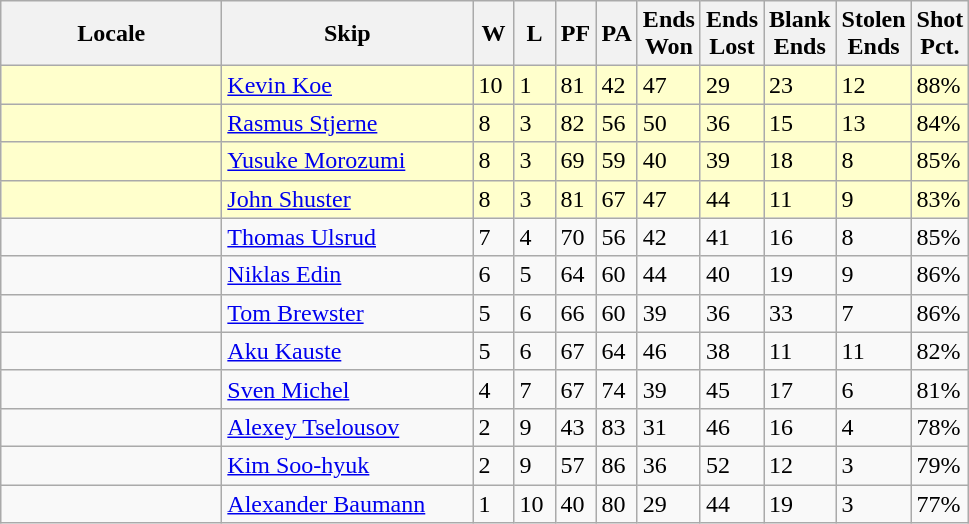<table class=wikitable>
<tr>
<th width=140>Locale</th>
<th width=160>Skip</th>
<th width=20>W</th>
<th width=20>L</th>
<th width=20>PF</th>
<th width=20>PA</th>
<th width=20>Ends <br> Won</th>
<th width=20>Ends <br> Lost</th>
<th width=20>Blank <br> Ends</th>
<th width=20>Stolen <br> Ends</th>
<th width=20>Shot <br> Pct.</th>
</tr>
<tr style="background:#ffc;">
<td></td>
<td><a href='#'>Kevin Koe</a></td>
<td>10</td>
<td>1</td>
<td>81</td>
<td>42</td>
<td>47</td>
<td>29</td>
<td>23</td>
<td>12</td>
<td>88%</td>
</tr>
<tr style="background:#ffc;">
<td></td>
<td><a href='#'>Rasmus Stjerne</a></td>
<td>8</td>
<td>3</td>
<td>82</td>
<td>56</td>
<td>50</td>
<td>36</td>
<td>15</td>
<td>13</td>
<td>84%</td>
</tr>
<tr style="background:#ffc;">
<td></td>
<td><a href='#'>Yusuke Morozumi</a></td>
<td>8</td>
<td>3</td>
<td>69</td>
<td>59</td>
<td>40</td>
<td>39</td>
<td>18</td>
<td>8</td>
<td>85%</td>
</tr>
<tr style="background:#ffc;">
<td></td>
<td><a href='#'>John Shuster</a></td>
<td>8</td>
<td>3</td>
<td>81</td>
<td>67</td>
<td>47</td>
<td>44</td>
<td>11</td>
<td>9</td>
<td>83%</td>
</tr>
<tr>
<td></td>
<td><a href='#'>Thomas Ulsrud</a></td>
<td>7</td>
<td>4</td>
<td>70</td>
<td>56</td>
<td>42</td>
<td>41</td>
<td>16</td>
<td>8</td>
<td>85%</td>
</tr>
<tr>
<td></td>
<td><a href='#'>Niklas Edin</a></td>
<td>6</td>
<td>5</td>
<td>64</td>
<td>60</td>
<td>44</td>
<td>40</td>
<td>19</td>
<td>9</td>
<td>86%</td>
</tr>
<tr>
<td></td>
<td><a href='#'>Tom Brewster</a></td>
<td>5</td>
<td>6</td>
<td>66</td>
<td>60</td>
<td>39</td>
<td>36</td>
<td>33</td>
<td>7</td>
<td>86%</td>
</tr>
<tr>
<td></td>
<td><a href='#'>Aku Kauste</a></td>
<td>5</td>
<td>6</td>
<td>67</td>
<td>64</td>
<td>46</td>
<td>38</td>
<td>11</td>
<td>11</td>
<td>82%</td>
</tr>
<tr>
<td></td>
<td><a href='#'>Sven Michel</a></td>
<td>4</td>
<td>7</td>
<td>67</td>
<td>74</td>
<td>39</td>
<td>45</td>
<td>17</td>
<td>6</td>
<td>81%</td>
</tr>
<tr>
<td></td>
<td><a href='#'>Alexey Tselousov</a></td>
<td>2</td>
<td>9</td>
<td>43</td>
<td>83</td>
<td>31</td>
<td>46</td>
<td>16</td>
<td>4</td>
<td>78%</td>
</tr>
<tr>
<td></td>
<td><a href='#'>Kim Soo-hyuk</a></td>
<td>2</td>
<td>9</td>
<td>57</td>
<td>86</td>
<td>36</td>
<td>52</td>
<td>12</td>
<td>3</td>
<td>79%</td>
</tr>
<tr>
<td></td>
<td><a href='#'>Alexander Baumann</a></td>
<td>1</td>
<td>10</td>
<td>40</td>
<td>80</td>
<td>29</td>
<td>44</td>
<td>19</td>
<td>3</td>
<td>77%</td>
</tr>
</table>
